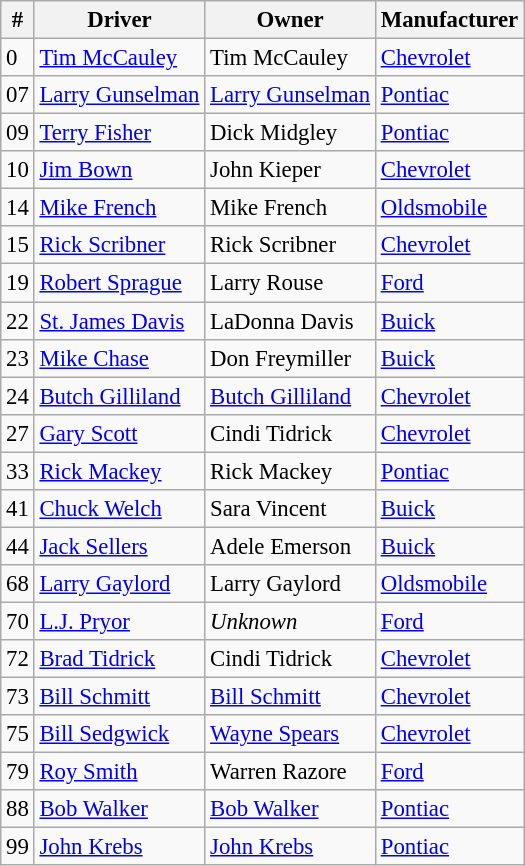<table class="wikitable" style="font-size: 95%;">
<tr>
<th>#</th>
<th>Driver</th>
<th>Owner</th>
<th>Manufacturer</th>
</tr>
<tr>
<td>0</td>
<td><a href='#'>Tim McCauley</a></td>
<td>Tim McCauley</td>
<td><a href='#'>Chevrolet</a></td>
</tr>
<tr>
<td>07</td>
<td><a href='#'>Larry Gunselman</a></td>
<td><a href='#'>Larry Gunselman</a></td>
<td><a href='#'>Pontiac</a></td>
</tr>
<tr>
<td>09</td>
<td><a href='#'>Terry Fisher</a></td>
<td>Dick Midgley</td>
<td><a href='#'>Pontiac</a></td>
</tr>
<tr>
<td>10</td>
<td><a href='#'>Jim Bown</a></td>
<td>John Kieper</td>
<td><a href='#'>Chevrolet</a></td>
</tr>
<tr>
<td>14</td>
<td><a href='#'>Mike French</a></td>
<td>Mike French</td>
<td><a href='#'>Oldsmobile</a></td>
</tr>
<tr>
<td>15</td>
<td><a href='#'>Rick Scribner</a></td>
<td>Rick Scribner</td>
<td><a href='#'>Chevrolet</a></td>
</tr>
<tr>
<td>19</td>
<td><a href='#'>Robert Sprague</a></td>
<td>Larry Rouse</td>
<td><a href='#'>Ford</a></td>
</tr>
<tr>
<td>22</td>
<td><a href='#'>St. James Davis</a></td>
<td>LaDonna Davis</td>
<td><a href='#'>Buick</a></td>
</tr>
<tr>
<td>23</td>
<td><a href='#'>Mike Chase</a></td>
<td>Don Freymiller</td>
<td><a href='#'>Buick</a></td>
</tr>
<tr>
<td>24</td>
<td><a href='#'>Butch Gilliland</a></td>
<td><a href='#'>Butch Gilliland</a></td>
<td><a href='#'>Chevrolet</a></td>
</tr>
<tr>
<td>27</td>
<td><a href='#'>Gary Scott</a></td>
<td>Cindi Tidrick</td>
<td><a href='#'>Chevrolet</a></td>
</tr>
<tr>
<td>33</td>
<td><a href='#'>Rick Mackey</a></td>
<td>Rick Mackey</td>
<td><a href='#'>Pontiac</a></td>
</tr>
<tr>
<td>41</td>
<td><a href='#'>Chuck Welch</a></td>
<td>Sara Vincent</td>
<td><a href='#'>Buick</a></td>
</tr>
<tr>
<td>44</td>
<td><a href='#'>Jack Sellers</a></td>
<td>Adele Emerson</td>
<td><a href='#'>Buick</a></td>
</tr>
<tr>
<td>68</td>
<td><a href='#'>Larry Gaylord</a></td>
<td>Larry Gaylord</td>
<td><a href='#'>Oldsmobile</a></td>
</tr>
<tr>
<td>70</td>
<td><a href='#'>L.J. Pryor</a></td>
<td><em>Unknown</em></td>
<td><a href='#'>Ford</a></td>
</tr>
<tr>
<td>72</td>
<td><a href='#'>Brad Tidrick</a></td>
<td>Cindi Tidrick</td>
<td><a href='#'>Chevrolet</a></td>
</tr>
<tr>
<td>73</td>
<td><a href='#'>Bill Schmitt</a></td>
<td><a href='#'>Bill Schmitt</a></td>
<td><a href='#'>Chevrolet</a></td>
</tr>
<tr>
<td>75</td>
<td><a href='#'>Bill Sedgwick</a></td>
<td><a href='#'>Wayne Spears</a></td>
<td><a href='#'>Chevrolet</a></td>
</tr>
<tr>
<td>79</td>
<td><a href='#'>Roy Smith</a></td>
<td>Warren Razore</td>
<td><a href='#'>Ford</a></td>
</tr>
<tr>
<td>88</td>
<td><a href='#'>Bob Walker</a></td>
<td><a href='#'>Bob Walker</a></td>
<td><a href='#'>Pontiac</a></td>
</tr>
<tr>
<td>99</td>
<td><a href='#'>John Krebs</a></td>
<td><a href='#'>John Krebs</a></td>
<td><a href='#'>Pontiac</a></td>
</tr>
</table>
